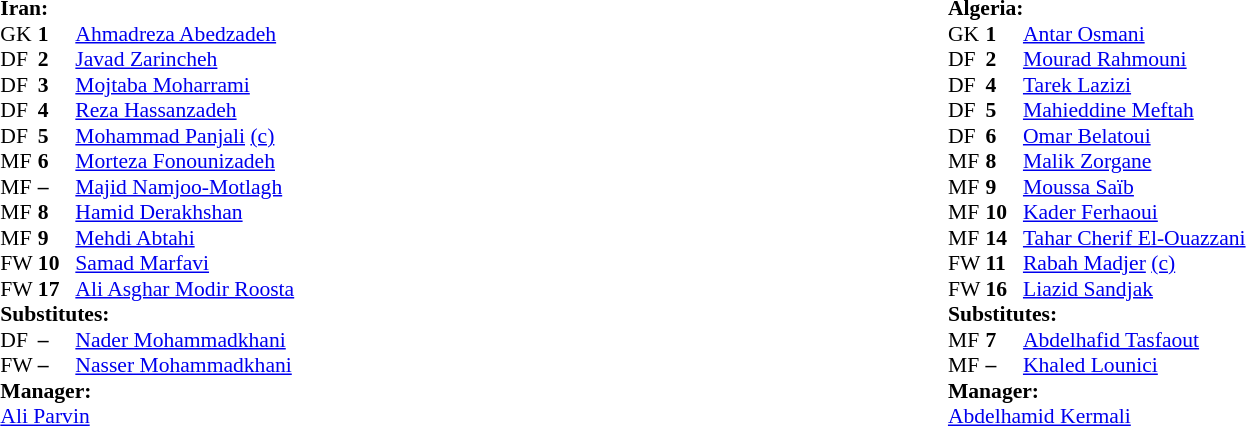<table width="100%">
<tr>
<td valign="top" width="50%"><br><table style="font-size: 90%" cellspacing="0" cellpadding="0" align=center>
<tr>
<td colspan="4"><strong>Iran:</strong></td>
</tr>
<tr>
<th width=25></th>
<th width=25></th>
</tr>
<tr>
<td>GK</td>
<td><strong>1</strong></td>
<td><a href='#'>Ahmadreza Abedzadeh</a></td>
</tr>
<tr>
<td>DF</td>
<td><strong>2</strong></td>
<td><a href='#'>Javad Zarincheh</a></td>
</tr>
<tr>
<td>DF</td>
<td><strong>3</strong></td>
<td><a href='#'>Mojtaba Moharrami</a></td>
</tr>
<tr>
<td>DF</td>
<td><strong>4</strong></td>
<td><a href='#'>Reza Hassanzadeh</a></td>
</tr>
<tr>
<td>DF</td>
<td><strong>5</strong></td>
<td><a href='#'>Mohammad Panjali</a> <a href='#'>(c)</a></td>
<td></td>
<td></td>
</tr>
<tr>
<td>MF</td>
<td><strong>6</strong></td>
<td><a href='#'>Morteza Fonounizadeh</a></td>
</tr>
<tr>
<td>MF</td>
<td><strong>–</strong></td>
<td><a href='#'>Majid Namjoo-Motlagh</a></td>
</tr>
<tr>
<td>MF</td>
<td><strong>8</strong></td>
<td><a href='#'>Hamid Derakhshan</a></td>
</tr>
<tr>
<td>MF</td>
<td><strong>9</strong></td>
<td><a href='#'>Mehdi Abtahi</a></td>
</tr>
<tr>
<td>FW</td>
<td><strong>10</strong></td>
<td><a href='#'>Samad Marfavi</a></td>
</tr>
<tr>
<td>FW</td>
<td><strong>17</strong></td>
<td><a href='#'>Ali Asghar Modir Roosta</a></td>
<td></td>
<td></td>
</tr>
<tr>
<td colspan=3><strong>Substitutes:</strong></td>
</tr>
<tr>
<td>DF</td>
<td><strong>–</strong></td>
<td><a href='#'>Nader Mohammadkhani</a></td>
<td></td>
<td></td>
</tr>
<tr>
<td>FW</td>
<td><strong>–</strong></td>
<td><a href='#'>Nasser Mohammadkhani</a></td>
<td></td>
<td></td>
</tr>
<tr>
<td colspan=3><strong>Manager:</strong></td>
</tr>
<tr>
<td colspan=3><a href='#'>Ali Parvin</a></td>
</tr>
</table>
</td>
<td valign="top"></td>
<td valign="top" width="50%"><br><table style="font-size: 90%" cellspacing="0" cellpadding="0" align="center">
<tr>
<td colspan="4"><strong>Algeria:</strong></td>
</tr>
<tr>
<th width=25></th>
<th width=25></th>
</tr>
<tr>
<td>GK</td>
<td><strong>1</strong></td>
<td><a href='#'>Antar Osmani</a></td>
</tr>
<tr>
<td>DF</td>
<td><strong>2</strong></td>
<td><a href='#'>Mourad Rahmouni</a></td>
<td></td>
</tr>
<tr>
<td>DF</td>
<td><strong>4</strong></td>
<td><a href='#'>Tarek Lazizi</a></td>
</tr>
<tr>
<td>DF</td>
<td><strong>5</strong></td>
<td><a href='#'>Mahieddine Meftah</a></td>
</tr>
<tr>
<td>DF</td>
<td><strong>6</strong></td>
<td><a href='#'>Omar Belatoui</a></td>
</tr>
<tr>
<td>MF</td>
<td><strong>8</strong></td>
<td><a href='#'>Malik Zorgane</a></td>
<td></td>
<td></td>
</tr>
<tr>
<td>MF</td>
<td><strong>9</strong></td>
<td><a href='#'>Moussa Saïb</a></td>
</tr>
<tr>
<td>MF</td>
<td><strong>10</strong></td>
<td><a href='#'>Kader Ferhaoui</a></td>
</tr>
<tr>
<td>MF</td>
<td><strong>14</strong></td>
<td><a href='#'>Tahar Cherif El-Ouazzani</a></td>
</tr>
<tr>
<td>FW</td>
<td><strong>11</strong></td>
<td><a href='#'>Rabah Madjer</a> <a href='#'>(c)</a></td>
</tr>
<tr>
<td>FW</td>
<td><strong>16</strong></td>
<td><a href='#'>Liazid Sandjak</a></td>
<td></td>
<td></td>
</tr>
<tr>
<td colspan=3><strong>Substitutes:</strong></td>
</tr>
<tr>
<td>MF</td>
<td><strong>7</strong></td>
<td><a href='#'>Abdelhafid Tasfaout</a></td>
<td></td>
<td></td>
</tr>
<tr>
<td>MF</td>
<td><strong>–</strong></td>
<td><a href='#'>Khaled Lounici</a></td>
<td></td>
<td></td>
</tr>
<tr>
<td colspan=3><strong>Manager:</strong></td>
</tr>
<tr>
<td colspan=3><a href='#'>Abdelhamid Kermali</a></td>
</tr>
</table>
</td>
</tr>
</table>
